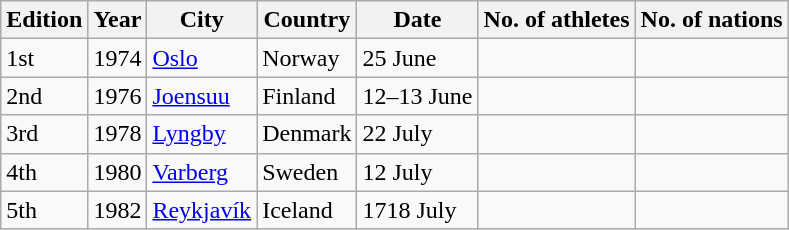<table class="wikitable">
<tr>
<th>Edition</th>
<th>Year</th>
<th>City</th>
<th>Country</th>
<th>Date</th>
<th>No. of athletes</th>
<th>No. of nations</th>
</tr>
<tr>
<td>1st</td>
<td>1974</td>
<td><a href='#'>Oslo</a></td>
<td>Norway</td>
<td>25 June</td>
<td></td>
<td></td>
</tr>
<tr>
<td>2nd</td>
<td>1976</td>
<td><a href='#'>Joensuu</a></td>
<td>Finland</td>
<td>12–13 June</td>
<td></td>
<td></td>
</tr>
<tr>
<td>3rd</td>
<td>1978</td>
<td><a href='#'>Lyngby</a></td>
<td>Denmark</td>
<td>22 July</td>
<td></td>
<td></td>
</tr>
<tr>
<td>4th</td>
<td>1980</td>
<td><a href='#'>Varberg</a></td>
<td>Sweden</td>
<td>12 July</td>
<td></td>
<td></td>
</tr>
<tr>
<td>5th</td>
<td>1982</td>
<td><a href='#'>Reykjavík</a></td>
<td>Iceland</td>
<td>1718 July</td>
<td></td>
<td></td>
</tr>
</table>
